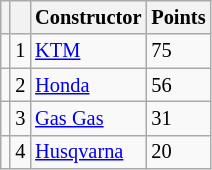<table class="wikitable" style="font-size: 85%;">
<tr>
<th></th>
<th></th>
<th>Constructor</th>
<th>Points</th>
</tr>
<tr>
<td></td>
<td align=center>1</td>
<td> <a href='#'>KTM</a></td>
<td align=left>75</td>
</tr>
<tr>
<td></td>
<td align=center>2</td>
<td> <a href='#'>Honda</a></td>
<td align=left>56</td>
</tr>
<tr>
<td></td>
<td align=center>3</td>
<td> <a href='#'>Gas Gas</a></td>
<td align=left>31</td>
</tr>
<tr>
<td></td>
<td align=center>4</td>
<td> <a href='#'>Husqvarna</a></td>
<td align=left>20</td>
</tr>
</table>
